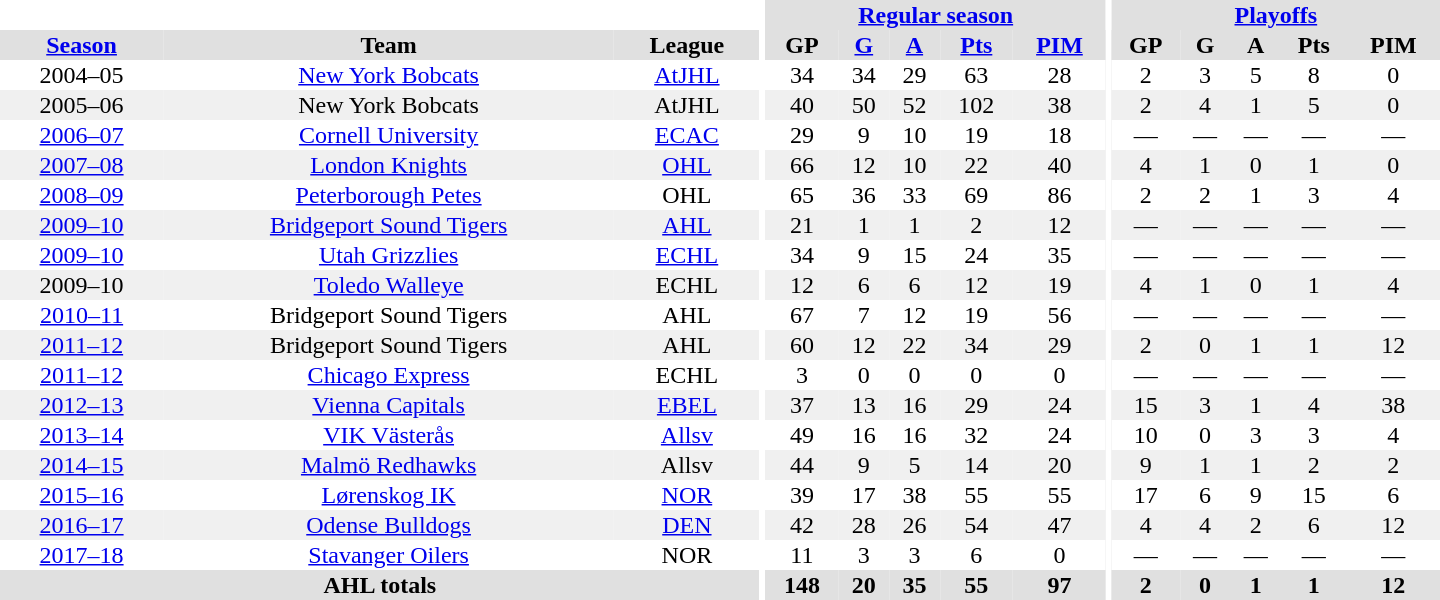<table border="0" cellpadding="1" cellspacing="0" style="text-align:center; width:60em">
<tr bgcolor="#e0e0e0">
<th colspan="3" bgcolor="#ffffff"></th>
<th rowspan="99" bgcolor="#ffffff"></th>
<th colspan="5"><a href='#'>Regular season</a></th>
<th rowspan="99" bgcolor="#ffffff"></th>
<th colspan="5"><a href='#'>Playoffs</a></th>
</tr>
<tr bgcolor="#e0e0e0">
<th><a href='#'>Season</a></th>
<th>Team</th>
<th>League</th>
<th>GP</th>
<th><a href='#'>G</a></th>
<th><a href='#'>A</a></th>
<th><a href='#'>Pts</a></th>
<th><a href='#'>PIM</a></th>
<th>GP</th>
<th>G</th>
<th>A</th>
<th>Pts</th>
<th>PIM</th>
</tr>
<tr>
<td>2004–05</td>
<td><a href='#'>New York Bobcats</a></td>
<td><a href='#'>AtJHL</a></td>
<td>34</td>
<td>34</td>
<td>29</td>
<td>63</td>
<td>28</td>
<td>2</td>
<td>3</td>
<td>5</td>
<td>8</td>
<td>0</td>
</tr>
<tr bgcolor="#f0f0f0">
<td>2005–06</td>
<td>New York Bobcats</td>
<td>AtJHL</td>
<td>40</td>
<td>50</td>
<td>52</td>
<td>102</td>
<td>38</td>
<td>2</td>
<td>4</td>
<td>1</td>
<td>5</td>
<td>0</td>
</tr>
<tr>
<td><a href='#'>2006–07</a></td>
<td><a href='#'>Cornell University</a></td>
<td><a href='#'>ECAC</a></td>
<td>29</td>
<td>9</td>
<td>10</td>
<td>19</td>
<td>18</td>
<td>—</td>
<td>—</td>
<td>—</td>
<td>—</td>
<td>—</td>
</tr>
<tr bgcolor="#f0f0f0">
<td><a href='#'>2007–08</a></td>
<td><a href='#'>London Knights</a></td>
<td><a href='#'>OHL</a></td>
<td>66</td>
<td>12</td>
<td>10</td>
<td>22</td>
<td>40</td>
<td>4</td>
<td>1</td>
<td>0</td>
<td>1</td>
<td>0</td>
</tr>
<tr>
<td><a href='#'>2008–09</a></td>
<td><a href='#'>Peterborough Petes</a></td>
<td>OHL</td>
<td>65</td>
<td>36</td>
<td>33</td>
<td>69</td>
<td>86</td>
<td>2</td>
<td>2</td>
<td>1</td>
<td>3</td>
<td>4</td>
</tr>
<tr bgcolor="#f0f0f0">
<td><a href='#'>2009–10</a></td>
<td><a href='#'>Bridgeport Sound Tigers</a></td>
<td><a href='#'>AHL</a></td>
<td>21</td>
<td>1</td>
<td>1</td>
<td>2</td>
<td>12</td>
<td>—</td>
<td>—</td>
<td>—</td>
<td>—</td>
<td>—</td>
</tr>
<tr>
<td><a href='#'>2009–10</a></td>
<td><a href='#'>Utah Grizzlies</a></td>
<td><a href='#'>ECHL</a></td>
<td>34</td>
<td>9</td>
<td>15</td>
<td>24</td>
<td>35</td>
<td>—</td>
<td>—</td>
<td>—</td>
<td>—</td>
<td>—</td>
</tr>
<tr bgcolor="#f0f0f0">
<td>2009–10</td>
<td><a href='#'>Toledo Walleye</a></td>
<td>ECHL</td>
<td>12</td>
<td>6</td>
<td>6</td>
<td>12</td>
<td>19</td>
<td>4</td>
<td>1</td>
<td>0</td>
<td>1</td>
<td>4</td>
</tr>
<tr>
<td><a href='#'>2010–11</a></td>
<td>Bridgeport Sound Tigers</td>
<td>AHL</td>
<td>67</td>
<td>7</td>
<td>12</td>
<td>19</td>
<td>56</td>
<td>—</td>
<td>—</td>
<td>—</td>
<td>—</td>
<td>—</td>
</tr>
<tr bgcolor="#f0f0f0">
<td><a href='#'>2011–12</a></td>
<td>Bridgeport Sound Tigers</td>
<td>AHL</td>
<td>60</td>
<td>12</td>
<td>22</td>
<td>34</td>
<td>29</td>
<td>2</td>
<td>0</td>
<td>1</td>
<td>1</td>
<td>12</td>
</tr>
<tr>
<td><a href='#'>2011–12</a></td>
<td><a href='#'>Chicago Express</a></td>
<td>ECHL</td>
<td>3</td>
<td>0</td>
<td>0</td>
<td>0</td>
<td>0</td>
<td>—</td>
<td>—</td>
<td>—</td>
<td>—</td>
<td>—</td>
</tr>
<tr bgcolor="#f0f0f0">
<td><a href='#'>2012–13</a></td>
<td><a href='#'>Vienna Capitals</a></td>
<td><a href='#'>EBEL</a></td>
<td>37</td>
<td>13</td>
<td>16</td>
<td>29</td>
<td>24</td>
<td>15</td>
<td>3</td>
<td>1</td>
<td>4</td>
<td>38</td>
</tr>
<tr>
<td><a href='#'>2013–14</a></td>
<td><a href='#'>VIK Västerås</a></td>
<td><a href='#'>Allsv</a></td>
<td>49</td>
<td>16</td>
<td>16</td>
<td>32</td>
<td>24</td>
<td>10</td>
<td>0</td>
<td>3</td>
<td>3</td>
<td>4</td>
</tr>
<tr bgcolor="#f0f0f0">
<td><a href='#'>2014–15</a></td>
<td><a href='#'>Malmö Redhawks</a></td>
<td>Allsv</td>
<td>44</td>
<td>9</td>
<td>5</td>
<td>14</td>
<td>20</td>
<td>9</td>
<td>1</td>
<td>1</td>
<td>2</td>
<td>2</td>
</tr>
<tr>
<td><a href='#'>2015–16</a></td>
<td><a href='#'>Lørenskog IK</a></td>
<td><a href='#'>NOR</a></td>
<td>39</td>
<td>17</td>
<td>38</td>
<td>55</td>
<td>55</td>
<td>17</td>
<td>6</td>
<td>9</td>
<td>15</td>
<td>6</td>
</tr>
<tr bgcolor="#f0f0f0">
<td><a href='#'>2016–17</a></td>
<td><a href='#'>Odense Bulldogs</a></td>
<td><a href='#'>DEN</a></td>
<td>42</td>
<td>28</td>
<td>26</td>
<td>54</td>
<td>47</td>
<td>4</td>
<td>4</td>
<td>2</td>
<td>6</td>
<td>12</td>
</tr>
<tr>
<td><a href='#'>2017–18</a></td>
<td><a href='#'>Stavanger Oilers</a></td>
<td>NOR</td>
<td>11</td>
<td>3</td>
<td>3</td>
<td>6</td>
<td>0</td>
<td>—</td>
<td>—</td>
<td>—</td>
<td>—</td>
<td>—</td>
</tr>
<tr bgcolor="#e0e0e0">
<th colspan="3">AHL totals</th>
<th>148</th>
<th>20</th>
<th>35</th>
<th>55</th>
<th>97</th>
<th>2</th>
<th>0</th>
<th>1</th>
<th>1</th>
<th>12</th>
</tr>
</table>
